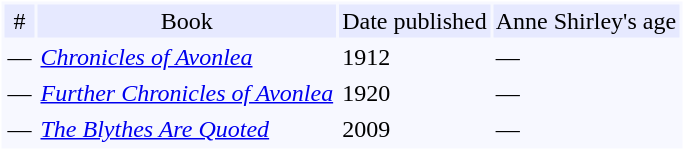<table style="border:1px; border: thin solid white; background-color:#f7f8ff" cellpadding="2">
<tr align="center" bgcolor="#e6e9ff">
<td>#</td>
<td>Book</td>
<td>Date published</td>
<td>Anne Shirley's age</td>
</tr>
<tr>
<td>—</td>
<td><em><a href='#'>Chronicles of Avonlea</a></em></td>
<td>1912</td>
<td>—</td>
</tr>
<tr>
<td>—</td>
<td><em><a href='#'>Further Chronicles of Avonlea</a></em></td>
<td>1920</td>
<td>—</td>
</tr>
<tr>
<td>—</td>
<td><em><a href='#'>The Blythes Are Quoted</a></em></td>
<td>2009</td>
<td>—</td>
</tr>
</table>
